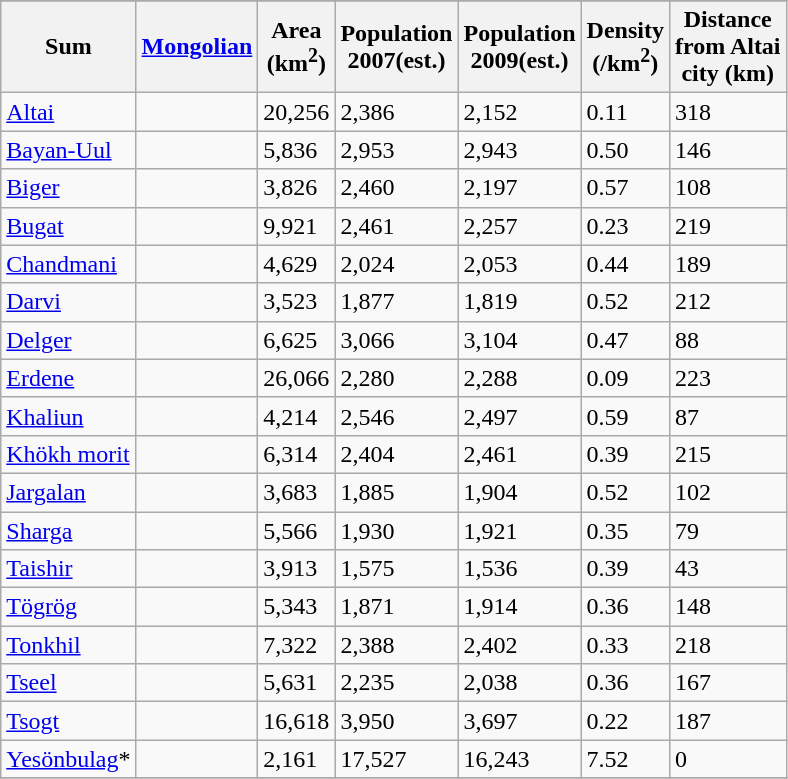<table class="wikitable">
<tr>
</tr>
<tr>
<th>Sum</th>
<th><a href='#'>Mongolian</a></th>
<th>Area<br>(km<sup>2</sup>)</th>
<th>Population<br>2007(est.)</th>
<th>Population<br>2009(est.)</th>
<th>Density<br>(/km<sup>2</sup>)</th>
<th>Distance<br> from Altai<br> city (km)</th>
</tr>
<tr>
<td><a href='#'>Altai</a></td>
<td></td>
<td>20,256</td>
<td>2,386</td>
<td>2,152</td>
<td>0.11</td>
<td>318</td>
</tr>
<tr>
<td><a href='#'>Bayan-Uul</a></td>
<td></td>
<td>5,836</td>
<td>2,953</td>
<td>2,943</td>
<td>0.50</td>
<td>146</td>
</tr>
<tr>
<td><a href='#'>Biger</a></td>
<td></td>
<td>3,826</td>
<td>2,460</td>
<td>2,197</td>
<td>0.57</td>
<td>108</td>
</tr>
<tr>
<td><a href='#'>Bugat</a></td>
<td></td>
<td>9,921</td>
<td>2,461</td>
<td>2,257</td>
<td>0.23</td>
<td>219</td>
</tr>
<tr>
<td><a href='#'>Chandmani</a></td>
<td></td>
<td>4,629</td>
<td>2,024</td>
<td>2,053</td>
<td>0.44</td>
<td>189</td>
</tr>
<tr>
<td><a href='#'>Darvi</a></td>
<td></td>
<td>3,523</td>
<td>1,877</td>
<td>1,819</td>
<td>0.52</td>
<td>212</td>
</tr>
<tr>
<td><a href='#'>Delger</a></td>
<td></td>
<td>6,625</td>
<td>3,066</td>
<td>3,104</td>
<td>0.47</td>
<td>88</td>
</tr>
<tr>
<td><a href='#'>Erdene</a></td>
<td></td>
<td>26,066</td>
<td>2,280</td>
<td>2,288</td>
<td>0.09</td>
<td>223</td>
</tr>
<tr>
<td><a href='#'>Khaliun</a></td>
<td></td>
<td>4,214</td>
<td>2,546</td>
<td>2,497</td>
<td>0.59</td>
<td>87</td>
</tr>
<tr>
<td><a href='#'>Khökh morit</a></td>
<td></td>
<td>6,314</td>
<td>2,404</td>
<td>2,461</td>
<td>0.39</td>
<td>215</td>
</tr>
<tr>
<td><a href='#'>Jargalan</a></td>
<td></td>
<td>3,683</td>
<td>1,885</td>
<td>1,904</td>
<td>0.52</td>
<td>102</td>
</tr>
<tr>
<td><a href='#'>Sharga</a></td>
<td></td>
<td>5,566</td>
<td>1,930</td>
<td>1,921</td>
<td>0.35</td>
<td>79</td>
</tr>
<tr>
<td><a href='#'>Taishir</a></td>
<td></td>
<td>3,913</td>
<td>1,575</td>
<td>1,536</td>
<td>0.39</td>
<td>43</td>
</tr>
<tr>
<td><a href='#'>Tögrög</a></td>
<td></td>
<td>5,343</td>
<td>1,871</td>
<td>1,914</td>
<td>0.36</td>
<td>148</td>
</tr>
<tr>
<td><a href='#'>Tonkhil</a></td>
<td></td>
<td>7,322</td>
<td>2,388</td>
<td>2,402</td>
<td>0.33</td>
<td>218</td>
</tr>
<tr>
<td><a href='#'>Tseel</a></td>
<td></td>
<td>5,631</td>
<td>2,235</td>
<td>2,038</td>
<td>0.36</td>
<td>167</td>
</tr>
<tr>
<td><a href='#'>Tsogt</a></td>
<td></td>
<td>16,618</td>
<td>3,950</td>
<td>3,697</td>
<td>0.22</td>
<td>187</td>
</tr>
<tr>
<td><a href='#'>Yesönbulag</a>*</td>
<td></td>
<td>2,161</td>
<td>17,527</td>
<td>16,243</td>
<td>7.52</td>
<td>0</td>
</tr>
<tr>
</tr>
</table>
